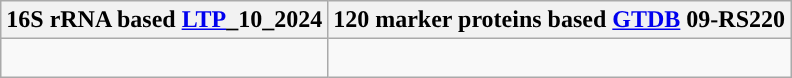<table class="wikitable">
<tr>
<th colspan=1>16S rRNA based <a href='#'>LTP</a>_10_2024</th>
<th colspan=1>120 marker proteins based <a href='#'>GTDB</a> 09-RS220</th>
</tr>
<tr>
<td style="vertical-align:top"><br></td>
<td><br></td>
</tr>
</table>
